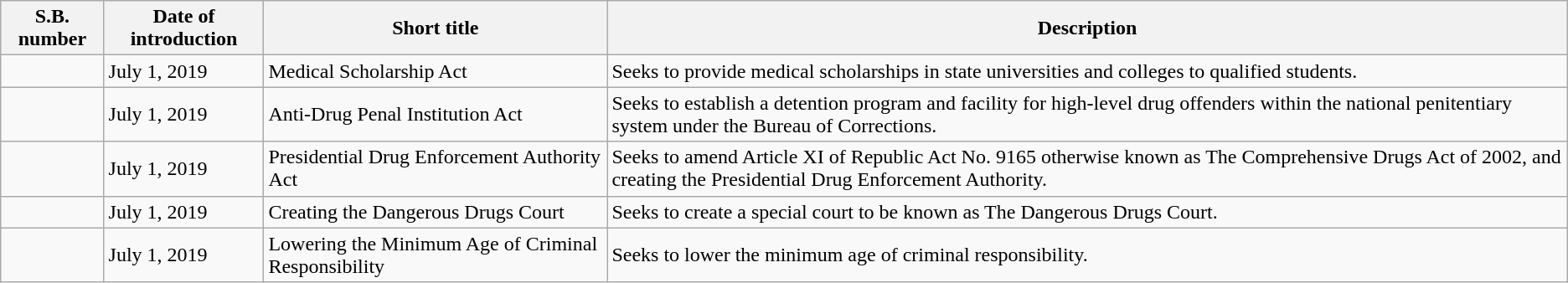<table class="wikitable">
<tr>
<th>S.B. number</th>
<th>Date of introduction</th>
<th>Short title</th>
<th>Description</th>
</tr>
<tr>
<td></td>
<td>July 1, 2019</td>
<td>Medical Scholarship Act</td>
<td>Seeks to provide medical scholarships in state universities and colleges to qualified students.</td>
</tr>
<tr>
<td></td>
<td>July 1, 2019</td>
<td>Anti-Drug Penal Institution Act</td>
<td>Seeks to establish a detention program and facility for high-level drug offenders within the national penitentiary system under the Bureau of Corrections.</td>
</tr>
<tr>
<td></td>
<td>July 1, 2019</td>
<td>Presidential Drug Enforcement Authority Act</td>
<td>Seeks to amend Article XI of Republic Act No. 9165 otherwise known as The Comprehensive Drugs Act of 2002, and creating the Presidential Drug Enforcement Authority.</td>
</tr>
<tr>
<td></td>
<td>July 1, 2019</td>
<td>Creating the Dangerous Drugs Court</td>
<td>Seeks to create a special court to be known as The Dangerous Drugs Court.</td>
</tr>
<tr>
<td></td>
<td>July 1, 2019</td>
<td>Lowering the Minimum Age of Criminal Responsibility</td>
<td>Seeks to lower the minimum age of criminal responsibility.</td>
</tr>
</table>
